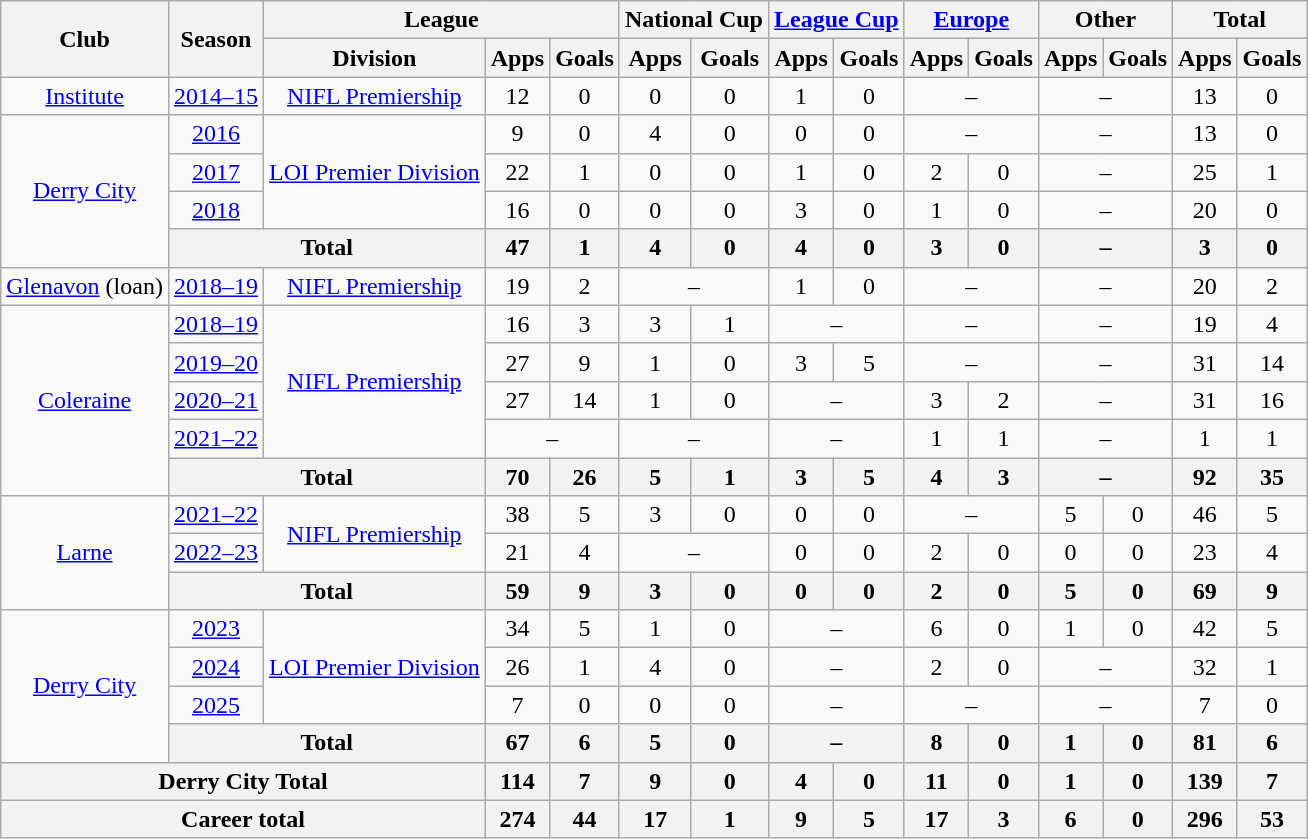<table class=wikitable style="text-align: center">
<tr>
<th rowspan=2>Club</th>
<th rowspan=2>Season</th>
<th colspan=3>League</th>
<th colspan=2>National Cup</th>
<th colspan=2><a href='#'>League Cup</a></th>
<th colspan=2><a href='#'>Europe</a></th>
<th colspan=2>Other</th>
<th colspan=2>Total</th>
</tr>
<tr>
<th>Division</th>
<th>Apps</th>
<th>Goals</th>
<th>Apps</th>
<th>Goals</th>
<th>Apps</th>
<th>Goals</th>
<th>Apps</th>
<th>Goals</th>
<th>Apps</th>
<th>Goals</th>
<th>Apps</th>
<th>Goals</th>
</tr>
<tr>
<td><a href='#'>Institute</a></td>
<td><a href='#'>2014–15</a></td>
<td><a href='#'>NIFL Premiership</a></td>
<td>12</td>
<td>0</td>
<td>0</td>
<td>0</td>
<td>1</td>
<td>0</td>
<td colspan="2">–</td>
<td colspan="2">–</td>
<td>13</td>
<td>0</td>
</tr>
<tr>
<td rowspan="4"><a href='#'>Derry City</a></td>
<td><a href='#'>2016</a></td>
<td rowspan="3"><a href='#'>LOI Premier Division</a></td>
<td>9</td>
<td>0</td>
<td>4</td>
<td>0</td>
<td>0</td>
<td>0</td>
<td colspan="2">–</td>
<td colspan="2">–</td>
<td>13</td>
<td>0</td>
</tr>
<tr>
<td><a href='#'>2017</a></td>
<td>22</td>
<td>1</td>
<td>0</td>
<td>0</td>
<td>1</td>
<td>0</td>
<td>2</td>
<td>0</td>
<td colspan="2">–</td>
<td>25</td>
<td>1</td>
</tr>
<tr>
<td><a href='#'>2018</a></td>
<td>16</td>
<td>0</td>
<td>0</td>
<td>0</td>
<td>3</td>
<td>0</td>
<td>1</td>
<td>0</td>
<td colspan="2">–</td>
<td>20</td>
<td>0</td>
</tr>
<tr>
<th colspan="2">Total</th>
<th>47</th>
<th>1</th>
<th>4</th>
<th>0</th>
<th>4</th>
<th>0</th>
<th>3</th>
<th>0</th>
<th colspan="2">–</th>
<th>3</th>
<th>0</th>
</tr>
<tr>
<td><a href='#'>Glenavon</a> (loan)</td>
<td><a href='#'>2018–19</a></td>
<td><a href='#'>NIFL Premiership</a></td>
<td>19</td>
<td>2</td>
<td colspan="2">–</td>
<td>1</td>
<td>0</td>
<td colspan="2">–</td>
<td colspan="2">–</td>
<td>20</td>
<td>2</td>
</tr>
<tr>
<td rowspan="5"><a href='#'>Coleraine</a></td>
<td><a href='#'>2018–19</a></td>
<td rowspan="4"><a href='#'>NIFL Premiership</a></td>
<td>16</td>
<td>3</td>
<td>3</td>
<td>1</td>
<td colspan="2">–</td>
<td colspan="2">–</td>
<td colspan="2">–</td>
<td>19</td>
<td>4</td>
</tr>
<tr>
<td><a href='#'>2019–20</a></td>
<td>27</td>
<td>9</td>
<td>1</td>
<td>0</td>
<td>3</td>
<td>5</td>
<td colspan="2">–</td>
<td colspan="2">–</td>
<td>31</td>
<td>14</td>
</tr>
<tr>
<td><a href='#'>2020–21</a></td>
<td>27</td>
<td>14</td>
<td>1</td>
<td>0</td>
<td colspan="2">–</td>
<td>3</td>
<td>2</td>
<td colspan="2">–</td>
<td>31</td>
<td>16</td>
</tr>
<tr>
<td><a href='#'>2021–22</a></td>
<td colspan="2">–</td>
<td colspan="2">–</td>
<td colspan="2">–</td>
<td>1</td>
<td>1</td>
<td colspan="2">–</td>
<td>1</td>
<td>1</td>
</tr>
<tr>
<th colspan="2">Total</th>
<th>70</th>
<th>26</th>
<th>5</th>
<th>1</th>
<th>3</th>
<th>5</th>
<th>4</th>
<th>3</th>
<th colspan="2">–</th>
<th>92</th>
<th>35</th>
</tr>
<tr>
<td rowspan="3"><a href='#'>Larne</a></td>
<td><a href='#'>2021–22</a></td>
<td rowspan="2"><a href='#'>NIFL Premiership</a></td>
<td>38</td>
<td>5</td>
<td>3</td>
<td>0</td>
<td>0</td>
<td>0</td>
<td colspan="2">–</td>
<td>5</td>
<td>0</td>
<td>46</td>
<td>5</td>
</tr>
<tr>
<td><a href='#'>2022–23</a></td>
<td>21</td>
<td>4</td>
<td colspan="2">–</td>
<td>0</td>
<td>0</td>
<td>2</td>
<td>0</td>
<td>0</td>
<td>0</td>
<td>23</td>
<td>4</td>
</tr>
<tr>
<th colspan="2">Total</th>
<th>59</th>
<th>9</th>
<th>3</th>
<th>0</th>
<th>0</th>
<th>0</th>
<th>2</th>
<th>0</th>
<th>5</th>
<th>0</th>
<th>69</th>
<th>9</th>
</tr>
<tr>
<td rowspan="4"><a href='#'>Derry City</a></td>
<td><a href='#'>2023</a></td>
<td rowspan="3"><a href='#'>LOI Premier Division</a></td>
<td>34</td>
<td>5</td>
<td>1</td>
<td>0</td>
<td colspan="2">–</td>
<td>6</td>
<td>0</td>
<td>1</td>
<td>0</td>
<td>42</td>
<td>5</td>
</tr>
<tr>
<td><a href='#'>2024</a></td>
<td>26</td>
<td>1</td>
<td>4</td>
<td>0</td>
<td colspan="2">–</td>
<td>2</td>
<td>0</td>
<td colspan="2">–</td>
<td>32</td>
<td>1</td>
</tr>
<tr>
<td><a href='#'>2025</a></td>
<td>7</td>
<td>0</td>
<td>0</td>
<td>0</td>
<td colspan="2">–</td>
<td colspan="2">–</td>
<td colspan="2">–</td>
<td>7</td>
<td>0</td>
</tr>
<tr>
<th colspan="2">Total</th>
<th>67</th>
<th>6</th>
<th>5</th>
<th>0</th>
<th colspan="2">–</th>
<th>8</th>
<th>0</th>
<th>1</th>
<th>0</th>
<th>81</th>
<th>6</th>
</tr>
<tr>
<th colspan="3">Derry City Total</th>
<th>114</th>
<th>7</th>
<th>9</th>
<th>0</th>
<th>4</th>
<th>0</th>
<th>11</th>
<th>0</th>
<th>1</th>
<th>0</th>
<th>139</th>
<th>7</th>
</tr>
<tr>
<th colspan="3">Career total</th>
<th>274</th>
<th>44</th>
<th>17</th>
<th>1</th>
<th>9</th>
<th>5</th>
<th>17</th>
<th>3</th>
<th>6</th>
<th>0</th>
<th>296</th>
<th>53</th>
</tr>
</table>
